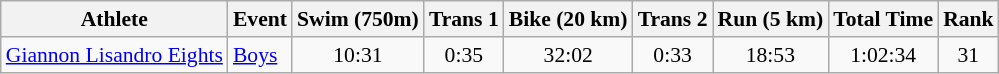<table class="wikitable" style="font-size:90%;">
<tr>
<th>Athlete</th>
<th>Event</th>
<th>Swim (750m)</th>
<th>Trans 1</th>
<th>Bike (20 km)</th>
<th>Trans 2</th>
<th>Run (5 km)</th>
<th>Total Time</th>
<th>Rank</th>
</tr>
<tr align=center>
<td align=left><a href='#'>Giannon Lisandro Eights</a></td>
<td align=left><a href='#'>Boys</a></td>
<td>10:31</td>
<td>0:35</td>
<td>32:02</td>
<td>0:33</td>
<td>18:53</td>
<td>1:02:34</td>
<td>31</td>
</tr>
</table>
